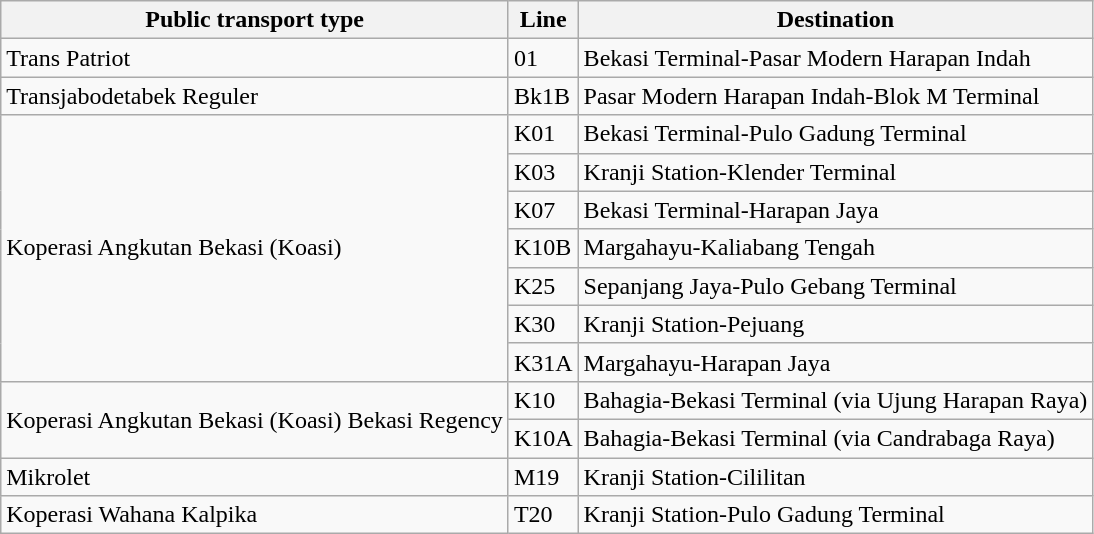<table class="wikitable">
<tr>
<th>Public transport type</th>
<th>Line</th>
<th>Destination</th>
</tr>
<tr>
<td>Trans Patriot</td>
<td>01</td>
<td>Bekasi Terminal-Pasar Modern Harapan Indah</td>
</tr>
<tr>
<td>Transjabodetabek Reguler</td>
<td>Bk1B</td>
<td>Pasar Modern Harapan Indah-Blok M Terminal</td>
</tr>
<tr>
<td rowspan="7">Koperasi Angkutan Bekasi (Koasi)</td>
<td>K01</td>
<td>Bekasi Terminal-Pulo Gadung Terminal</td>
</tr>
<tr>
<td>K03</td>
<td>Kranji Station-Klender Terminal</td>
</tr>
<tr>
<td>K07</td>
<td>Bekasi Terminal-Harapan Jaya</td>
</tr>
<tr>
<td>K10B</td>
<td>Margahayu-Kaliabang Tengah</td>
</tr>
<tr>
<td>K25</td>
<td>Sepanjang Jaya-Pulo Gebang Terminal</td>
</tr>
<tr>
<td>K30</td>
<td>Kranji Station-Pejuang</td>
</tr>
<tr>
<td>K31A</td>
<td>Margahayu-Harapan Jaya</td>
</tr>
<tr>
<td rowspan="2">Koperasi Angkutan Bekasi (Koasi) Bekasi Regency</td>
<td>K10</td>
<td>Bahagia-Bekasi Terminal (via Ujung Harapan Raya)</td>
</tr>
<tr>
<td>K10A</td>
<td>Bahagia-Bekasi Terminal (via Candrabaga Raya)</td>
</tr>
<tr>
<td>Mikrolet</td>
<td>M19</td>
<td>Kranji Station-Cililitan</td>
</tr>
<tr>
<td>Koperasi Wahana Kalpika</td>
<td>T20</td>
<td>Kranji Station-Pulo Gadung Terminal</td>
</tr>
</table>
